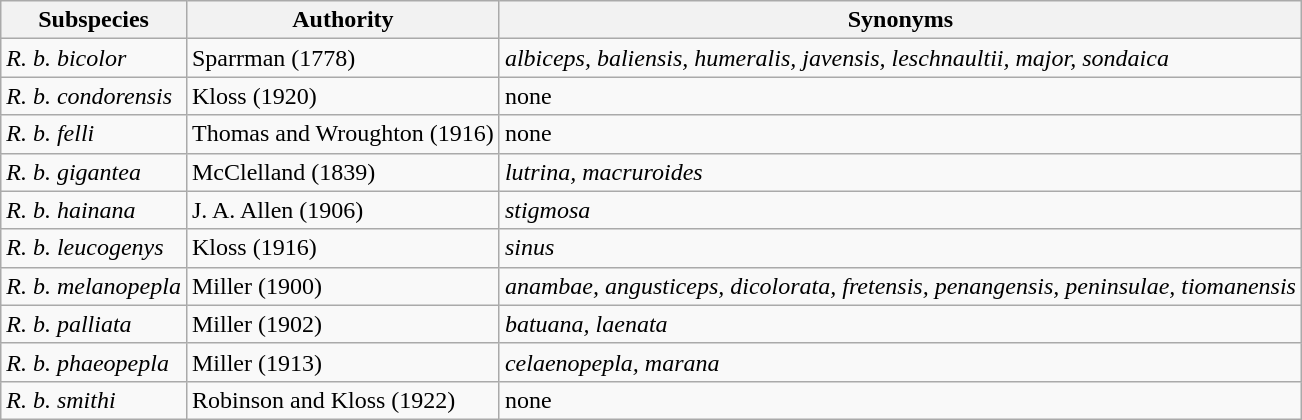<table class="wikitable">
<tr>
<th>Subspecies</th>
<th>Authority</th>
<th>Synonyms</th>
</tr>
<tr>
<td><em>R. b. bicolor</em></td>
<td>Sparrman (1778)</td>
<td><em>albiceps, baliensis, humeralis, javensis, leschnaultii, major, sondaica</em></td>
</tr>
<tr>
<td><em>R. b. condorensis</em></td>
<td>Kloss (1920)</td>
<td>none</td>
</tr>
<tr>
<td><em>R. b. felli</em></td>
<td>Thomas and Wroughton (1916)</td>
<td>none</td>
</tr>
<tr>
<td><em>R. b. gigantea</em></td>
<td>McClelland (1839)</td>
<td><em>lutrina, macruroides</em></td>
</tr>
<tr>
<td><em>R. b. hainana</em></td>
<td>J. A. Allen (1906)</td>
<td><em>stigmosa</em></td>
</tr>
<tr>
<td><em>R. b. leucogenys</em></td>
<td>Kloss (1916)</td>
<td><em>sinus</em></td>
</tr>
<tr>
<td><em>R. b. melanopepla</em></td>
<td>Miller (1900)</td>
<td><em>anambae, angusticeps, dicolorata, fretensis, penangensis, peninsulae, tiomanensis</em></td>
</tr>
<tr>
<td><em>R. b. palliata</em></td>
<td>Miller (1902)</td>
<td><em>batuana, laenata</em></td>
</tr>
<tr>
<td><em>R. b. phaeopepla</em></td>
<td>Miller (1913)</td>
<td><em>celaenopepla, marana</em></td>
</tr>
<tr>
<td><em>R. b. smithi</em></td>
<td>Robinson and Kloss (1922)</td>
<td>none</td>
</tr>
</table>
